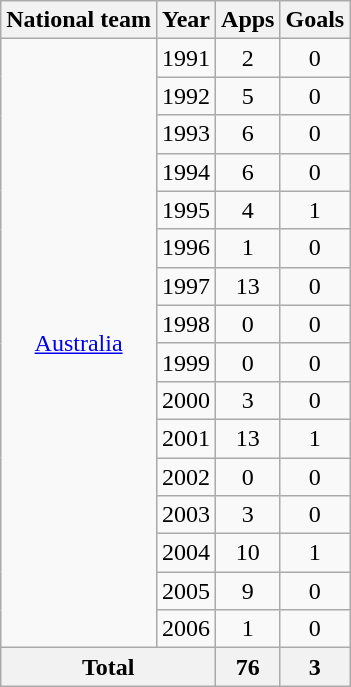<table class="wikitable" style="text-align:center">
<tr>
<th>National team</th>
<th>Year</th>
<th>Apps</th>
<th>Goals</th>
</tr>
<tr>
<td rowspan="16"><a href='#'>Australia</a></td>
<td>1991</td>
<td>2</td>
<td>0</td>
</tr>
<tr>
<td>1992</td>
<td>5</td>
<td>0</td>
</tr>
<tr>
<td>1993</td>
<td>6</td>
<td>0</td>
</tr>
<tr>
<td>1994</td>
<td>6</td>
<td>0</td>
</tr>
<tr>
<td>1995</td>
<td>4</td>
<td>1</td>
</tr>
<tr>
<td>1996</td>
<td>1</td>
<td>0</td>
</tr>
<tr>
<td>1997</td>
<td>13</td>
<td>0</td>
</tr>
<tr>
<td>1998</td>
<td>0</td>
<td>0</td>
</tr>
<tr>
<td>1999</td>
<td>0</td>
<td>0</td>
</tr>
<tr>
<td>2000</td>
<td>3</td>
<td>0</td>
</tr>
<tr>
<td>2001</td>
<td>13</td>
<td>1</td>
</tr>
<tr>
<td>2002</td>
<td>0</td>
<td>0</td>
</tr>
<tr>
<td>2003</td>
<td>3</td>
<td>0</td>
</tr>
<tr>
<td>2004</td>
<td>10</td>
<td>1</td>
</tr>
<tr>
<td>2005</td>
<td>9</td>
<td>0</td>
</tr>
<tr>
<td>2006</td>
<td>1</td>
<td>0</td>
</tr>
<tr>
<th colspan="2">Total</th>
<th>76</th>
<th>3</th>
</tr>
</table>
